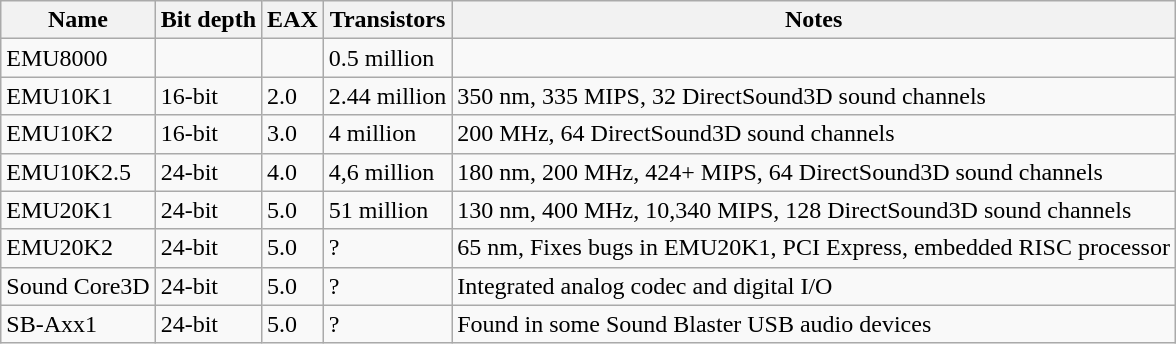<table class="wikitable">
<tr>
<th>Name</th>
<th>Bit depth</th>
<th>EAX</th>
<th>Transistors</th>
<th>Notes</th>
</tr>
<tr>
<td>EMU8000</td>
<td></td>
<td></td>
<td>0.5 million</td>
<td></td>
</tr>
<tr>
<td>EMU10K1</td>
<td>16-bit</td>
<td>2.0</td>
<td>2.44 million</td>
<td>350 nm, 335 MIPS, 32 DirectSound3D sound channels</td>
</tr>
<tr>
<td>EMU10K2</td>
<td>16-bit</td>
<td>3.0</td>
<td>4 million</td>
<td>200 MHz, 64 DirectSound3D sound channels</td>
</tr>
<tr>
<td>EMU10K2.5</td>
<td>24-bit</td>
<td>4.0</td>
<td>4,6 million</td>
<td>180 nm, 200 MHz, 424+ MIPS, 64 DirectSound3D sound channels</td>
</tr>
<tr>
<td>EMU20K1</td>
<td>24-bit</td>
<td>5.0</td>
<td>51 million</td>
<td>130 nm, 400 MHz, 10,340 MIPS, 128 DirectSound3D sound channels</td>
</tr>
<tr>
<td>EMU20K2</td>
<td>24-bit</td>
<td>5.0</td>
<td>?</td>
<td>65 nm, Fixes bugs in EMU20K1, PCI Express, embedded RISC processor</td>
</tr>
<tr>
<td>Sound Core3D</td>
<td>24-bit</td>
<td>5.0</td>
<td>?</td>
<td>Integrated analog codec and digital I/O</td>
</tr>
<tr>
<td>SB-Axx1</td>
<td>24-bit</td>
<td>5.0</td>
<td>?</td>
<td>Found in some Sound Blaster USB audio devices</td>
</tr>
</table>
